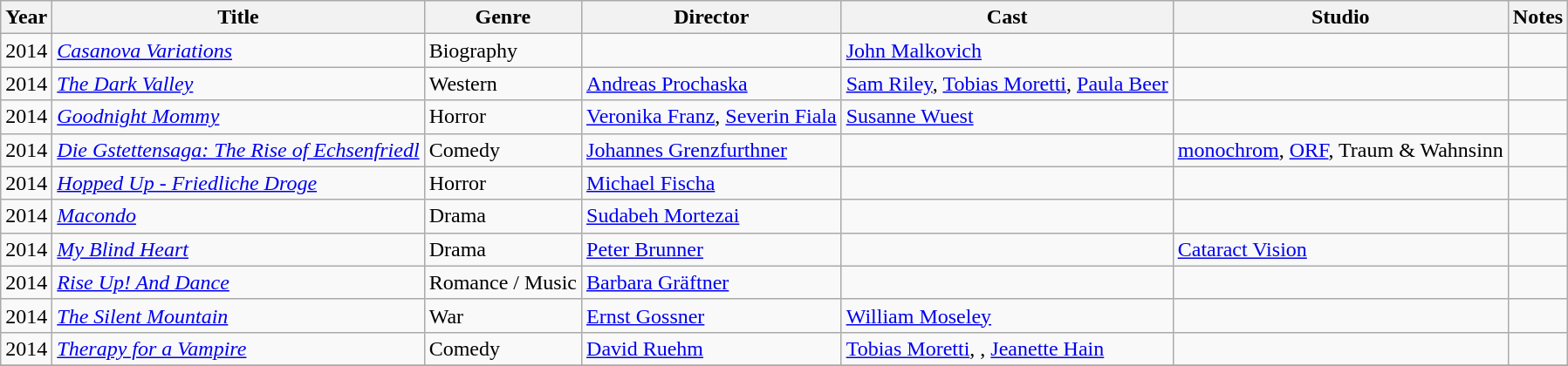<table class="wikitable">
<tr>
<th>Year</th>
<th>Title</th>
<th>Genre</th>
<th>Director</th>
<th>Cast</th>
<th>Studio</th>
<th>Notes</th>
</tr>
<tr>
<td>2014</td>
<td><em><a href='#'>Casanova Variations</a></em></td>
<td>Biography</td>
<td></td>
<td><a href='#'>John Malkovich</a></td>
<td></td>
<td></td>
</tr>
<tr>
<td>2014</td>
<td><em><a href='#'>The Dark Valley</a></em></td>
<td>Western</td>
<td><a href='#'>Andreas Prochaska</a></td>
<td><a href='#'>Sam Riley</a>, <a href='#'>Tobias Moretti</a>, <a href='#'>Paula Beer</a></td>
<td></td>
<td></td>
</tr>
<tr>
<td>2014</td>
<td><em><a href='#'>Goodnight Mommy</a></em></td>
<td>Horror</td>
<td><a href='#'>Veronika Franz</a>, <a href='#'>Severin Fiala</a></td>
<td><a href='#'>Susanne Wuest</a></td>
<td></td>
<td></td>
</tr>
<tr>
<td>2014</td>
<td><em><a href='#'>Die Gstettensaga: The Rise of Echsenfriedl</a></em></td>
<td>Comedy</td>
<td><a href='#'>Johannes Grenzfurthner</a></td>
<td></td>
<td><a href='#'>monochrom</a>, <a href='#'>ORF</a>, Traum & Wahnsinn</td>
<td></td>
</tr>
<tr>
<td>2014</td>
<td><em><a href='#'>Hopped Up - Friedliche Droge</a></em></td>
<td>Horror</td>
<td><a href='#'>Michael Fischa</a></td>
<td></td>
<td></td>
<td></td>
</tr>
<tr>
<td>2014</td>
<td><em><a href='#'>Macondo</a></em></td>
<td>Drama</td>
<td><a href='#'>Sudabeh Mortezai</a></td>
<td></td>
<td></td>
<td></td>
</tr>
<tr>
<td>2014</td>
<td><em><a href='#'>My Blind Heart</a></em></td>
<td>Drama</td>
<td><a href='#'>Peter Brunner</a></td>
<td></td>
<td><a href='#'>Cataract Vision</a></td>
<td></td>
</tr>
<tr>
<td>2014</td>
<td><em><a href='#'>Rise Up! And Dance</a></em></td>
<td>Romance / Music</td>
<td><a href='#'>Barbara Gräftner</a></td>
<td></td>
<td></td>
<td></td>
</tr>
<tr>
<td>2014</td>
<td><em><a href='#'>The Silent Mountain</a></em></td>
<td>War</td>
<td><a href='#'>Ernst Gossner</a></td>
<td><a href='#'>William Moseley</a></td>
<td></td>
<td></td>
</tr>
<tr>
<td>2014</td>
<td><em><a href='#'>Therapy for a Vampire</a></em></td>
<td>Comedy</td>
<td><a href='#'>David Ruehm</a></td>
<td><a href='#'>Tobias Moretti</a>, , <a href='#'>Jeanette Hain</a></td>
<td></td>
<td></td>
</tr>
<tr>
</tr>
</table>
